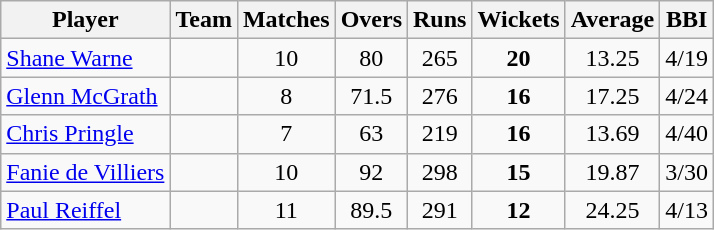<table class="wikitable" style="text-align:center;">
<tr>
<th>Player</th>
<th>Team</th>
<th>Matches</th>
<th>Overs</th>
<th>Runs</th>
<th>Wickets</th>
<th>Average</th>
<th>BBI</th>
</tr>
<tr>
<td style="text-align:left"><a href='#'>Shane Warne</a></td>
<td style="text-align:left"></td>
<td>10</td>
<td>80</td>
<td>265</td>
<td><strong>20</strong></td>
<td>13.25</td>
<td>4/19</td>
</tr>
<tr>
<td style="text-align:left"><a href='#'>Glenn McGrath</a></td>
<td style="text-align:left"></td>
<td>8</td>
<td>71.5</td>
<td>276</td>
<td><strong>16</strong></td>
<td>17.25</td>
<td>4/24</td>
</tr>
<tr>
<td style="text-align:left"><a href='#'>Chris Pringle</a></td>
<td style="text-align:left"></td>
<td>7</td>
<td>63</td>
<td>219</td>
<td><strong>16</strong></td>
<td>13.69</td>
<td>4/40</td>
</tr>
<tr>
<td style="text-align:left"><a href='#'>Fanie de Villiers</a></td>
<td style="text-align:left"></td>
<td>10</td>
<td>92</td>
<td>298</td>
<td><strong>15</strong></td>
<td>19.87</td>
<td>3/30</td>
</tr>
<tr>
<td style="text-align:left"><a href='#'>Paul Reiffel</a></td>
<td style="text-align:left"></td>
<td>11</td>
<td>89.5</td>
<td>291</td>
<td><strong>12</strong></td>
<td>24.25</td>
<td>4/13</td>
</tr>
</table>
